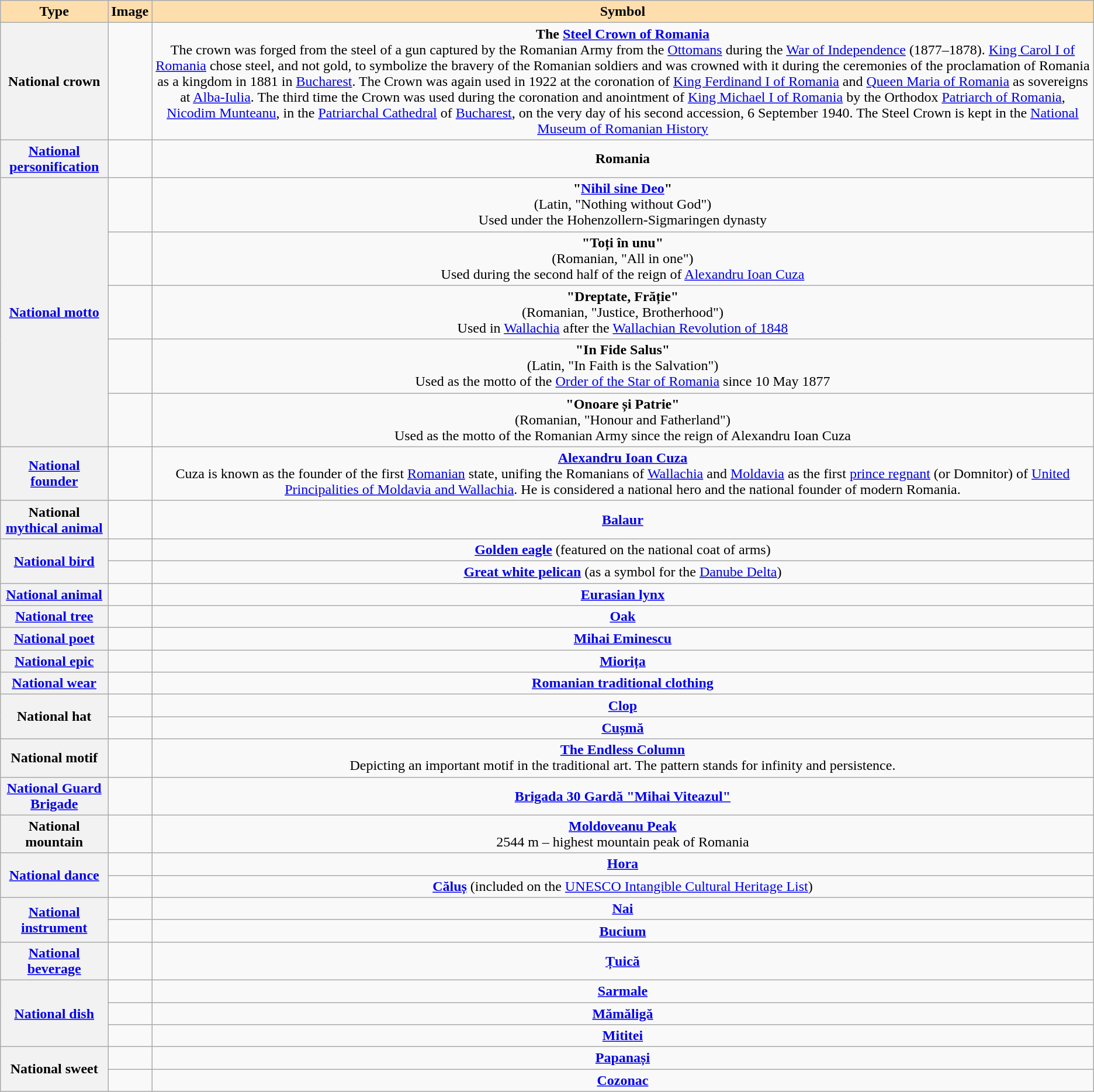<table class="wikitable plainrowheaders" style="text-align:center;">
<tr>
<th scope="col" style=background:#FFDEAD;>Type</th>
<th scope="col" style=background:#FFDEAD;>Image</th>
<th scope="col" style=background:#FFDEAD;>Symbol</th>
</tr>
<tr>
<th>National crown</th>
<td></td>
<td><strong>The <a href='#'>Steel Crown of Romania</a></strong><br>The crown was forged from the steel of a gun captured by the Romanian Army from the <a href='#'>Ottomans</a> during the <a href='#'>War of Independence</a> (1877–1878). <a href='#'>King Carol I of Romania</a> chose steel, and not gold, to symbolize the bravery of the Romanian soldiers and was crowned with it during the ceremonies of the proclamation of Romania as a kingdom in 1881 in <a href='#'>Bucharest</a>. The Crown was again used in 1922 at the coronation of <a href='#'>King Ferdinand I of Romania</a> and <a href='#'>Queen Maria of Romania</a> as sovereigns at <a href='#'>Alba-Iulia</a>. The third time the Crown was used during the coronation and anointment of <a href='#'>King Michael I of Romania</a> by the Orthodox <a href='#'>Patriarch of Romania</a>, <a href='#'>Nicodim Munteanu</a>, in the <a href='#'>Patriarchal Cathedral</a> of <a href='#'>Bucharest</a>, on the very day of his second accession, 6 September 1940. The Steel Crown is kept in the <a href='#'>National Museum of Romanian History</a></td>
</tr>
<tr>
<th><a href='#'>National personification</a></th>
<td></td>
<td><strong>Romania</strong></td>
</tr>
<tr>
<th rowspan="5"><a href='#'>National motto</a></th>
<td></td>
<td><strong>"<a href='#'>Nihil sine Deo</a>"</strong> <br>(Latin, "Nothing without God") <br> Used under the Hohenzollern-Sigmaringen dynasty</td>
</tr>
<tr>
<td></td>
<td><strong>"Toți în unu"</strong> <br>(Romanian, "All in one") <br> Used during the second half of the reign of <a href='#'>Alexandru Ioan Cuza</a></td>
</tr>
<tr>
<td></td>
<td><strong>"Dreptate, Frăție"</strong> <br>(Romanian, "Justice, Brotherhood") <br> Used in <a href='#'>Wallachia</a> after the <a href='#'>Wallachian Revolution of 1848</a></td>
</tr>
<tr>
<td></td>
<td><strong>"In Fide Salus"</strong> <br>(Latin, "In Faith is the Salvation") <br> Used as the motto of the <a href='#'>Order of the Star of Romania</a> since 10 May 1877</td>
</tr>
<tr>
<td></td>
<td><strong>"Onoare și Patrie"</strong> <br>(Romanian, "Honour and Fatherland") <br> Used as the motto of the Romanian Army since the reign of Alexandru Ioan Cuza</td>
</tr>
<tr>
<th><a href='#'>National founder</a></th>
<td></td>
<td><strong><a href='#'>Alexandru Ioan Cuza</a></strong><br> Cuza is known as the founder of the first <a href='#'>Romanian</a> state, unifing the Romanians of <a href='#'>Wallachia</a> and <a href='#'>Moldavia</a> as the first <a href='#'>prince regnant</a> (or Domnitor) of <a href='#'>United Principalities of Moldavia and Wallachia</a>. He is considered a national hero and the national founder of modern Romania.</td>
</tr>
<tr>
<th>National <a href='#'>mythical animal</a></th>
<td></td>
<td><strong><a href='#'>Balaur</a></strong></td>
</tr>
<tr>
<th rowspan="2"><a href='#'>National bird</a></th>
<td></td>
<td><strong><a href='#'>Golden eagle</a></strong> (featured on the national coat of arms)</td>
</tr>
<tr>
<td></td>
<td><strong><a href='#'>Great white pelican</a></strong> (as a symbol for the <a href='#'>Danube Delta</a>)</td>
</tr>
<tr>
<th><a href='#'>National animal</a></th>
<td></td>
<td><strong><a href='#'>Eurasian lynx</a></strong></td>
</tr>
<tr>
<th><a href='#'>National tree</a></th>
<td></td>
<td><strong><a href='#'>Oak</a></strong></td>
</tr>
<tr>
<th><a href='#'>National poet</a></th>
<td></td>
<td><strong><a href='#'>Mihai Eminescu</a></strong></td>
</tr>
<tr>
<th><a href='#'>National epic</a></th>
<td></td>
<td><strong><a href='#'>Miorița</a></strong></td>
</tr>
<tr>
<th><a href='#'>National wear</a></th>
<td></td>
<td><strong><a href='#'>Romanian traditional clothing</a></strong></td>
</tr>
<tr>
<th rowspan="2">National hat</th>
<td></td>
<td><strong><a href='#'>Clop</a></strong></td>
</tr>
<tr>
<td></td>
<td><strong><a href='#'>Cușmă</a></strong></td>
</tr>
<tr>
<th>National motif</th>
<td></td>
<td><strong><a href='#'>The Endless Column</a></strong> <br> Depicting an important motif in the traditional art. The pattern stands for infinity and persistence.</td>
</tr>
<tr>
<th><a href='#'>National Guard Brigade</a></th>
<td></td>
<td><strong><a href='#'>Brigada 30 Gardă "Mihai Viteazul"</a></strong></td>
</tr>
<tr>
<th>National mountain</th>
<td></td>
<td><strong><a href='#'>Moldoveanu Peak</a></strong> <br> 2544 m – highest mountain peak of Romania</td>
</tr>
<tr>
<th rowspan="2"><a href='#'>National dance</a></th>
<td></td>
<td><strong><a href='#'>Hora</a></strong></td>
</tr>
<tr>
<td></td>
<td><strong><a href='#'>Căluș</a></strong> (included on the <a href='#'>UNESCO Intangible Cultural Heritage List</a>)</td>
</tr>
<tr>
<th rowspan="2"><a href='#'>National instrument</a></th>
<td></td>
<td><strong><a href='#'>Nai</a></strong></td>
</tr>
<tr>
<td></td>
<td><strong><a href='#'>Bucium</a></strong></td>
</tr>
<tr>
<th><a href='#'>National beverage</a></th>
<td></td>
<td><strong><a href='#'>Țuică</a></strong></td>
</tr>
<tr>
<th rowspan="3"><a href='#'>National dish</a></th>
<td></td>
<td><strong><a href='#'>Sarmale</a></strong></td>
</tr>
<tr>
<td></td>
<td><strong><a href='#'>Mămăligă</a></strong></td>
</tr>
<tr>
<td></td>
<td><strong><a href='#'>Mititei</a></strong></td>
</tr>
<tr>
<th scope="row" rowspan="2">National sweet</th>
<td></td>
<td><strong><a href='#'>Papanași</a></strong></td>
</tr>
<tr>
<td></td>
<td><strong><a href='#'>Cozonac</a></strong></td>
</tr>
</table>
